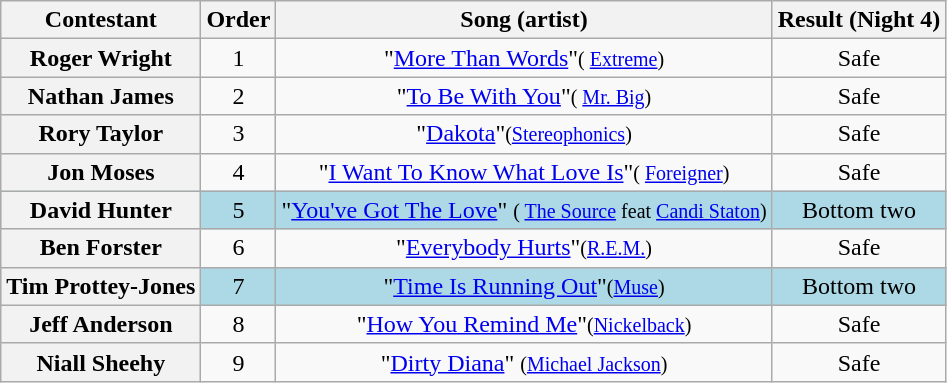<table class="wikitable plainrowheaders" style="text-align:center;">
<tr>
<th scope="col">Contestant</th>
<th scope="col">Order</th>
<th scope="col">Song (artist)</th>
<th scope="col">Result (Night 4)</th>
</tr>
<tr>
<th scope="row">Roger Wright</th>
<td>1</td>
<td>"<a href='#'>More Than Words</a>"<small>( <a href='#'>Extreme</a>)</small></td>
<td>Safe</td>
</tr>
<tr>
<th scope="row">Nathan James</th>
<td>2</td>
<td>"<a href='#'>To Be With You</a>"<small>( <a href='#'>Mr. Big</a>)</small></td>
<td>Safe</td>
</tr>
<tr>
<th scope="row">Rory Taylor</th>
<td>3</td>
<td>"<a href='#'>Dakota</a>"<small>(<a href='#'>Stereophonics</a>)</small></td>
<td>Safe</td>
</tr>
<tr>
<th scope="row">Jon Moses</th>
<td>4</td>
<td>"<a href='#'>I Want To Know What Love Is</a>"<small>( <a href='#'>Foreigner</a>)</small></td>
<td>Safe</td>
</tr>
<tr style="background:lightblue;">
<th scope="row">David Hunter</th>
<td>5</td>
<td>"<a href='#'>You've Got The Love</a>" <small>( <a href='#'>The Source</a> feat <a href='#'>Candi Staton</a>)</small></td>
<td>Bottom two</td>
</tr>
<tr>
<th scope="row">Ben Forster</th>
<td>6</td>
<td>"<a href='#'>Everybody Hurts</a>"<small>(<a href='#'>R.E.M.</a>)</small></td>
<td>Safe</td>
</tr>
<tr style="background:lightblue;">
<th scope="row">Tim Prottey-Jones</th>
<td>7</td>
<td>"<a href='#'>Time Is Running Out</a>"<small>(<a href='#'>Muse</a>)</small></td>
<td>Bottom two</td>
</tr>
<tr>
<th scope="row">Jeff Anderson</th>
<td>8</td>
<td>"<a href='#'>How You Remind Me</a>"<small>(<a href='#'>Nickelback</a>)</small></td>
<td>Safe</td>
</tr>
<tr>
<th scope="row">Niall Sheehy</th>
<td>9</td>
<td>"<a href='#'>Dirty Diana</a>" <small>(<a href='#'>Michael Jackson</a>)</small></td>
<td>Safe</td>
</tr>
</table>
